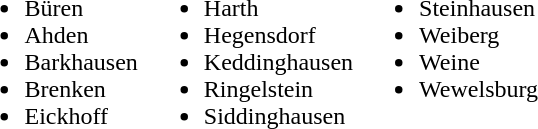<table>
<tr>
<td valign="top"><br><ul><li>Büren</li><li>Ahden</li><li>Barkhausen</li><li>Brenken</li><li>Eickhoff</li></ul></td>
<td valign="top"><br><ul><li>Harth</li><li>Hegensdorf</li><li>Keddinghausen</li><li>Ringelstein</li><li>Siddinghausen</li></ul></td>
<td valign="top"><br><ul><li>Steinhausen</li><li>Weiberg</li><li>Weine</li><li>Wewelsburg</li></ul></td>
</tr>
</table>
